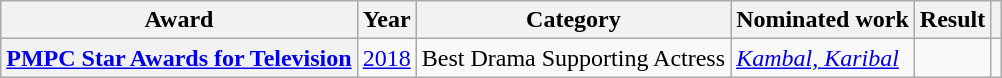<table class="wikitable plainrowheaders sortable">
<tr>
<th scope="col">Award</th>
<th scope="col">Year</th>
<th scope="col">Category</th>
<th scope="col">Nominated work</th>
<th scope="col">Result</th>
<th scope="col" class="unsortable"></th>
</tr>
<tr>
<th scope="row"><a href='#'>PMPC Star Awards for Television</a></th>
<td><a href='#'>2018</a></td>
<td>Best Drama Supporting Actress</td>
<td><em><a href='#'>Kambal, Karibal</a></em></td>
<td></td>
<td style="text-align:center;"></td>
</tr>
</table>
